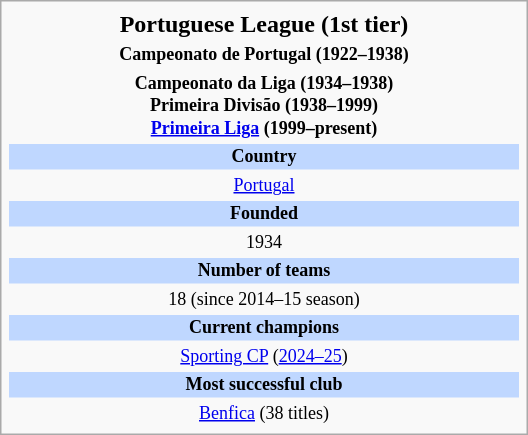<table class="infobox football" style="width: 22em; text-align: center;">
<tr>
<th style="font-size: 16px;">Portuguese League (1st tier)</th>
</tr>
<tr>
<th style="font-size: 12px;">Campeonato de Portugal (1922–1938)</th>
</tr>
<tr>
<th style="font-size: 12px;">Campeonato da Liga (1934–1938)<br>Primeira Divisão (1938–1999)<br><a href='#'>Primeira Liga</a> (1999–present)</th>
</tr>
<tr>
<td style="font-size: 12px; background: #BFD7FF;"><strong>Country</strong></td>
</tr>
<tr>
<td style="font-size: 12px;"> <a href='#'>Portugal</a></td>
</tr>
<tr>
<td style="font-size: 12px; background: #BFD7FF;"><strong>Founded</strong></td>
</tr>
<tr>
<td style="font-size: 12px;">1934</td>
</tr>
<tr>
<td style="font-size: 12px; background: #BFD7FF;"><strong>Number of teams</strong></td>
</tr>
<tr>
<td style="font-size: 12px;">18 (since 2014–15 season)</td>
</tr>
<tr>
<td style="font-size: 12px; background: #BFD7FF;"><strong>Current champions</strong></td>
</tr>
<tr>
<td style="font-size: 12px;"><a href='#'>Sporting CP</a> (<a href='#'>2024–25</a>)</td>
</tr>
<tr>
<td style="font-size: 12px; background: #BFD7FF;"><strong>Most successful club</strong></td>
</tr>
<tr>
<td style="font-size: 12px;"><a href='#'>Benfica</a> (38 titles)</td>
</tr>
</table>
